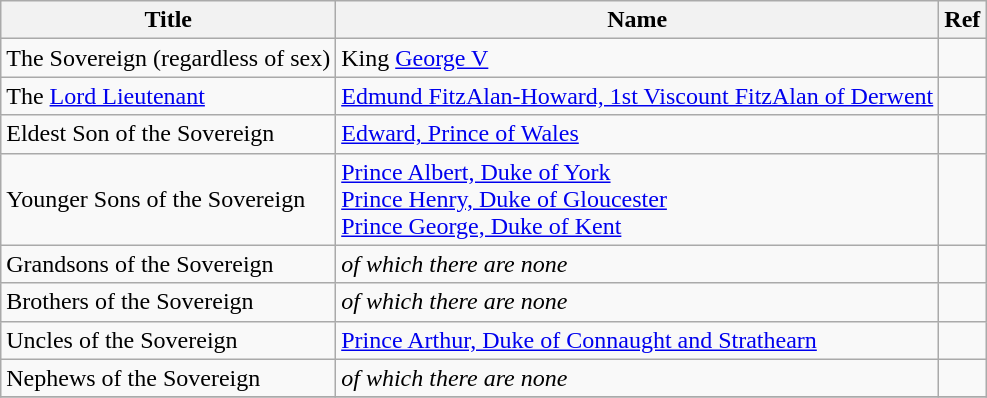<table class="wikitable">
<tr>
<th>Title</th>
<th>Name</th>
<th>Ref</th>
</tr>
<tr>
<td>The Sovereign (regardless of sex)</td>
<td>King <a href='#'>George V</a></td>
<td></td>
</tr>
<tr>
<td>The <a href='#'>Lord Lieutenant</a></td>
<td><a href='#'>Edmund FitzAlan-Howard, 1st Viscount FitzAlan of Derwent</a></td>
<td></td>
</tr>
<tr>
<td>Eldest Son of the Sovereign</td>
<td><a href='#'>Edward, Prince of Wales</a></td>
<td></td>
</tr>
<tr>
<td>Younger Sons of the Sovereign</td>
<td><a href='#'>Prince Albert, Duke of York</a><br><a href='#'>Prince Henry, Duke of Gloucester</a><br><a href='#'>Prince George, Duke of Kent</a></td>
<td></td>
</tr>
<tr>
<td>Grandsons of the Sovereign</td>
<td><em>of which there are none</em></td>
<td></td>
</tr>
<tr>
<td>Brothers of the Sovereign</td>
<td><em>of which there are none</em></td>
<td></td>
</tr>
<tr>
<td>Uncles of the Sovereign</td>
<td><a href='#'>Prince Arthur, Duke of Connaught and Strathearn</a></td>
<td></td>
</tr>
<tr>
<td>Nephews of the Sovereign</td>
<td><em>of which there are none</em></td>
<td></td>
</tr>
<tr>
</tr>
</table>
